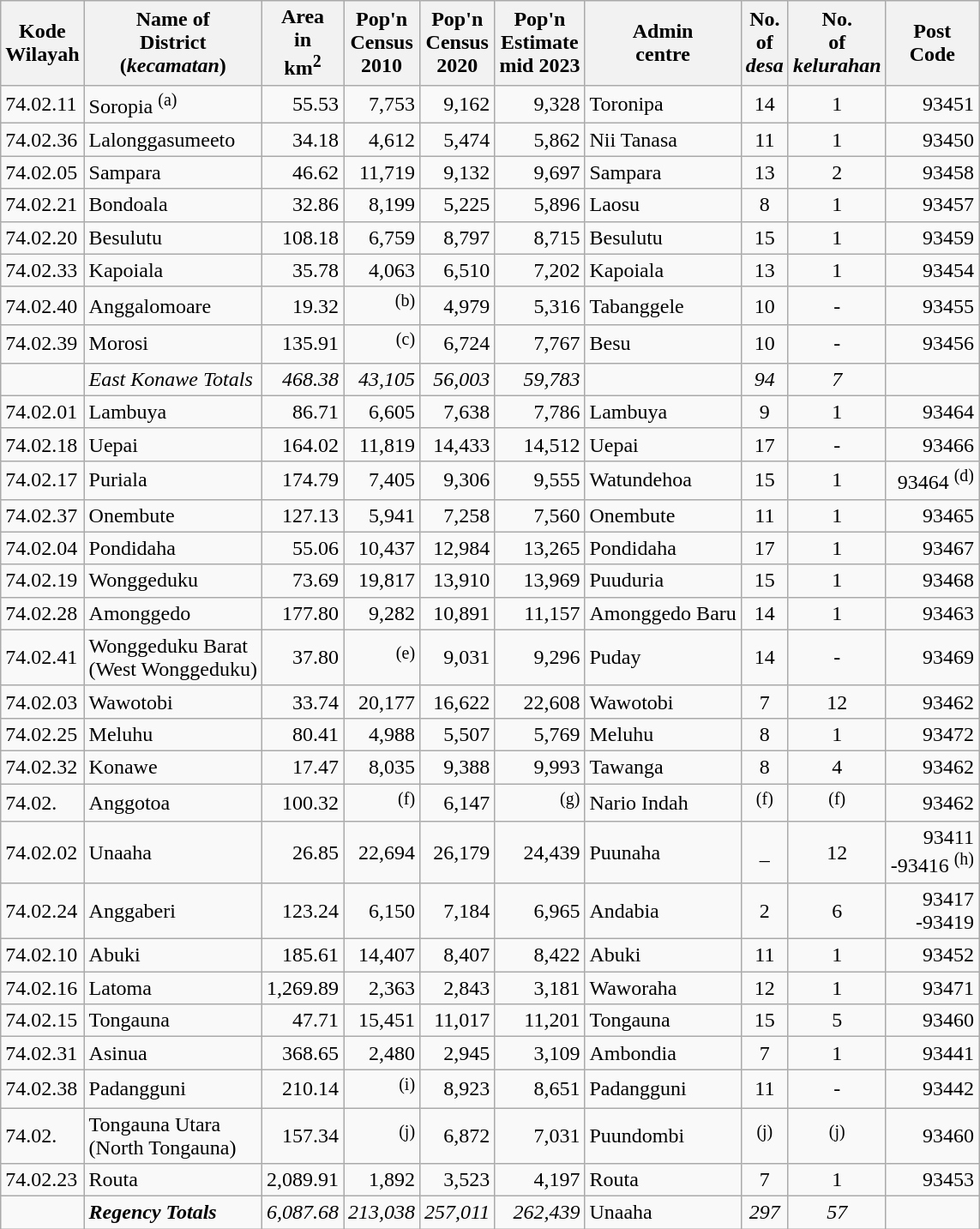<table class="sortable wikitable">
<tr>
<th>Kode <br>Wilayah</th>
<th>Name of<br>District<br>(<em>kecamatan</em>)</th>
<th>Area <br>in <br>km<sup>2</sup></th>
<th>Pop'n<br>Census<br>2010</th>
<th>Pop'n<br>Census<br>2020</th>
<th>Pop'n<br>Estimate<br>mid 2023</th>
<th>Admin<br>centre</th>
<th>No. <br>of<br><em>desa</em></th>
<th>No. <br>of<br><em>kelurahan</em></th>
<th>Post<br>Code</th>
</tr>
<tr>
<td>74.02.11</td>
<td>Soropia <sup>(a)</sup></td>
<td align="right">55.53</td>
<td align="right">7,753</td>
<td align="right">9,162</td>
<td align="right">9,328</td>
<td>Toronipa</td>
<td align="center">14</td>
<td align="center">1</td>
<td align="right">93451</td>
</tr>
<tr>
<td>74.02.36</td>
<td>Lalonggasumeeto</td>
<td align="right">34.18</td>
<td align="right">4,612</td>
<td align="right">5,474</td>
<td align="right">5,862</td>
<td>Nii Tanasa</td>
<td align="center">11</td>
<td align="center">1</td>
<td align="right">93450</td>
</tr>
<tr>
<td>74.02.05</td>
<td>Sampara</td>
<td align="right">46.62</td>
<td align="right">11,719</td>
<td align="right">9,132</td>
<td align="right">9,697</td>
<td>Sampara</td>
<td align="center">13</td>
<td align="center">2</td>
<td align="right">93458</td>
</tr>
<tr>
<td>74.02.21</td>
<td>Bondoala</td>
<td align="right">32.86</td>
<td align="right">8,199</td>
<td align="right">5,225</td>
<td align="right">5,896</td>
<td>Laosu</td>
<td align="center">8</td>
<td align="center">1</td>
<td align="right">93457</td>
</tr>
<tr>
<td>74.02.20</td>
<td>Besulutu</td>
<td align="right">108.18</td>
<td align="right">6,759</td>
<td align="right">8,797</td>
<td align="right">8,715</td>
<td>Besulutu</td>
<td align="center">15</td>
<td align="center">1</td>
<td align="right">93459</td>
</tr>
<tr>
<td>74.02.33</td>
<td>Kapoiala</td>
<td align="right">35.78</td>
<td align="right">4,063</td>
<td align="right">6,510</td>
<td align="right">7,202</td>
<td>Kapoiala</td>
<td align="center">13</td>
<td align="center">1</td>
<td align="right">93454</td>
</tr>
<tr>
<td>74.02.40</td>
<td>Anggalomoare</td>
<td align="right">19.32</td>
<td align="right"><sup>(b)</sup></td>
<td align="right">4,979</td>
<td align="right">5,316</td>
<td>Tabanggele</td>
<td align="center">10</td>
<td align="center">-</td>
<td align="right">93455</td>
</tr>
<tr>
<td>74.02.39</td>
<td>Morosi</td>
<td align="right">135.91</td>
<td align="right"><sup>(c)</sup></td>
<td align="right">6,724</td>
<td align="right">7,767</td>
<td>Besu</td>
<td align="center">10</td>
<td align="center">-</td>
<td align="right">93456</td>
</tr>
<tr>
<td></td>
<td><em>East Konawe Totals</em></td>
<td align="right"><em>468.38</em></td>
<td align="right"><em>43,105</em></td>
<td align="right"><em>56,003</em></td>
<td align="right"><em>59,783</em></td>
<td></td>
<td align="center"><em>94</em></td>
<td align="center"><em>7</em></td>
<td align="right"></td>
</tr>
<tr>
<td>74.02.01</td>
<td>Lambuya</td>
<td align="right">86.71</td>
<td align="right">6,605</td>
<td align="right">7,638</td>
<td align="right">7,786</td>
<td>Lambuya</td>
<td align="center">9</td>
<td align="center">1</td>
<td align="right">93464</td>
</tr>
<tr>
<td>74.02.18</td>
<td>Uepai</td>
<td align="right">164.02</td>
<td align="right">11,819</td>
<td align="right">14,433</td>
<td align="right">14,512</td>
<td>Uepai</td>
<td align="center">17</td>
<td align="center">-</td>
<td align="right">93466</td>
</tr>
<tr>
<td>74.02.17</td>
<td>Puriala</td>
<td align="right">174.79</td>
<td align="right">7,405</td>
<td align="right">9,306</td>
<td align="right">9,555</td>
<td>Watundehoa</td>
<td align="center">15</td>
<td align="center">1</td>
<td align="right">93464 <sup>(d)</sup></td>
</tr>
<tr>
<td>74.02.37</td>
<td>Onembute</td>
<td align="right">127.13</td>
<td align="right">5,941</td>
<td align="right">7,258</td>
<td align="right">7,560</td>
<td>Onembute</td>
<td align="center">11</td>
<td align="center">1</td>
<td align="right">93465</td>
</tr>
<tr>
<td>74.02.04</td>
<td>Pondidaha</td>
<td align="right">55.06</td>
<td align="right">10,437</td>
<td align="right">12,984</td>
<td align="right">13,265</td>
<td>Pondidaha</td>
<td align="center">17</td>
<td align="center">1</td>
<td align="right">93467</td>
</tr>
<tr>
<td>74.02.19</td>
<td>Wonggeduku</td>
<td align="right">73.69</td>
<td align="right">19,817</td>
<td align="right">13,910</td>
<td align="right">13,969</td>
<td>Puuduria</td>
<td align="center">15</td>
<td align="center">1</td>
<td align="right">93468</td>
</tr>
<tr>
<td>74.02.28</td>
<td>Amonggedo</td>
<td align="right">177.80</td>
<td align="right">9,282</td>
<td align="right">10,891</td>
<td align="right">11,157</td>
<td>Amonggedo Baru</td>
<td align="center">14</td>
<td align="center">1</td>
<td align="right">93463</td>
</tr>
<tr>
<td>74.02.41</td>
<td>Wonggeduku Barat <br>(West Wonggeduku)</td>
<td align="right">37.80</td>
<td align="right"><sup>(e)</sup></td>
<td align="right">9,031</td>
<td align="right">9,296</td>
<td>Puday</td>
<td align="center">14</td>
<td align="center">-</td>
<td align="right">93469</td>
</tr>
<tr>
<td>74.02.03</td>
<td>Wawotobi</td>
<td align="right">33.74</td>
<td align="right">20,177</td>
<td align="right">16,622</td>
<td align="right">22,608</td>
<td>Wawotobi</td>
<td align="center">7</td>
<td align="center">12</td>
<td align="right">93462</td>
</tr>
<tr>
<td>74.02.25</td>
<td>Meluhu</td>
<td align="right">80.41</td>
<td align="right">4,988</td>
<td align="right">5,507</td>
<td align="right">5,769</td>
<td>Meluhu</td>
<td align="center">8</td>
<td align="center">1</td>
<td align="right">93472</td>
</tr>
<tr>
<td>74.02.32</td>
<td>Konawe</td>
<td align="right">17.47</td>
<td align="right">8,035</td>
<td align="right">9,388</td>
<td align="right">9,993</td>
<td>Tawanga</td>
<td align="center">8</td>
<td align="center">4</td>
<td align="right">93462</td>
</tr>
<tr>
<td>74.02.</td>
<td>Anggotoa</td>
<td align="right">100.32</td>
<td align="right"><sup>(f)</sup></td>
<td align="right">6,147</td>
<td align="right"><sup>(g)</sup></td>
<td>Nario Indah</td>
<td align="center"><sup>(f)</sup></td>
<td align="center"><sup>(f)</sup></td>
<td align="right">93462</td>
</tr>
<tr>
<td>74.02.02</td>
<td>Unaaha</td>
<td align="right">26.85</td>
<td align="right">22,694</td>
<td align="right">26,179</td>
<td align="right">24,439</td>
<td>Puunaha</td>
<td align="center">_</td>
<td align="center">12</td>
<td align="right">93411<br>-93416 <sup>(h)</sup></td>
</tr>
<tr>
<td>74.02.24</td>
<td>Anggaberi</td>
<td align="right">123.24</td>
<td align="right">6,150</td>
<td align="right">7,184</td>
<td align="right">6,965</td>
<td>Andabia</td>
<td align="center">2</td>
<td align="center">6</td>
<td align="right">93417<br>-93419</td>
</tr>
<tr>
<td>74.02.10</td>
<td>Abuki</td>
<td align="right">185.61</td>
<td align="right">14,407</td>
<td align="right">8,407</td>
<td align="right">8,422</td>
<td>Abuki</td>
<td align="center">11</td>
<td align="center">1</td>
<td align="right">93452</td>
</tr>
<tr>
<td>74.02.16</td>
<td>Latoma</td>
<td align="right">1,269.89</td>
<td align="right">2,363</td>
<td align="right">2,843</td>
<td align="right">3,181</td>
<td>Waworaha</td>
<td align="center">12</td>
<td align="center">1</td>
<td align="right">93471</td>
</tr>
<tr>
<td>74.02.15</td>
<td>Tongauna</td>
<td align="right">47.71</td>
<td align="right">15,451</td>
<td align="right">11,017</td>
<td align="right">11,201</td>
<td>Tongauna</td>
<td align="center">15</td>
<td align="center">5</td>
<td align="right">93460</td>
</tr>
<tr>
<td>74.02.31</td>
<td>Asinua</td>
<td align="right">368.65</td>
<td align="right">2,480</td>
<td align="right">2,945</td>
<td align="right">3,109</td>
<td>Ambondia</td>
<td align="center">7</td>
<td align="center">1</td>
<td align="right">93441</td>
</tr>
<tr>
<td>74.02.38</td>
<td>Padangguni</td>
<td align="right">210.14</td>
<td align="right"><sup>(i)</sup></td>
<td align="right">8,923</td>
<td align="right">8,651</td>
<td>Padangguni</td>
<td align="center">11</td>
<td align="center">-</td>
<td align="right">93442</td>
</tr>
<tr>
<td>74.02.</td>
<td>Tongauna Utara <br>(North Tongauna)</td>
<td align="right">157.34</td>
<td align="right"><sup>(j)</sup></td>
<td align="right">6,872</td>
<td align="right">7,031</td>
<td>Puundombi</td>
<td align="center"><sup>(j)</sup></td>
<td align="center"><sup>(j)</sup></td>
<td align="right">93460</td>
</tr>
<tr>
<td>74.02.23</td>
<td>Routa</td>
<td align="right">2,089.91</td>
<td align="right">1,892</td>
<td align="right">3,523</td>
<td align="right">4,197</td>
<td>Routa</td>
<td align="center">7</td>
<td align="center">1</td>
<td align="right">93453</td>
</tr>
<tr>
<td></td>
<td><strong><em>Regency Totals</em></strong></td>
<td align="right"><em>6,087.68</em></td>
<td align="right"><em>213,038</em></td>
<td align="right"><em>257,011</em></td>
<td align="right"><em>262,439</em></td>
<td>Unaaha</td>
<td align="center"><em>297</em></td>
<td align="center"><em>57</em></td>
<td align="right"></td>
</tr>
</table>
